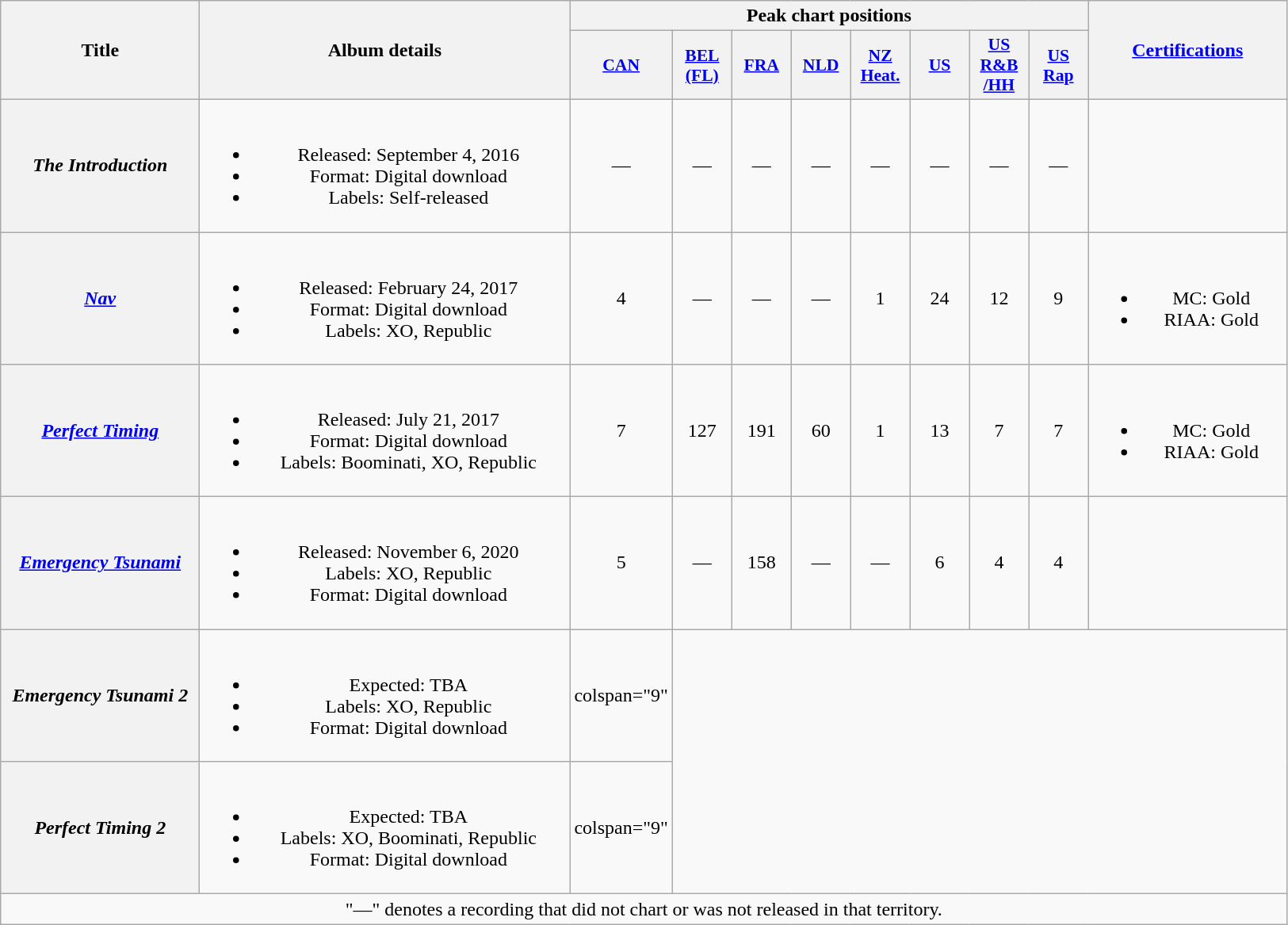<table class="wikitable plainrowheaders" style="text-align:center;">
<tr>
<th scope="col" rowspan="2" style="width:10em;">Title</th>
<th scope="col" rowspan="2" style="width:19em;">Album details</th>
<th scope="col" colspan="8">Peak chart positions</th>
<th scope="col" rowspan="2" style="width:10em;"><a href='#'>Certifications</a></th>
</tr>
<tr>
<th scope="col" style="width:3em;font-size:90%;"><a href='#'>CAN</a><br></th>
<th scope="col" style="width:3em;font-size:90%;"><a href='#'>BEL<br>(FL)</a><br></th>
<th scope="col" style="width:3em;font-size:90%;"><a href='#'>FRA</a><br></th>
<th scope="col" style="width:3em;font-size:90%;"><a href='#'>NLD</a><br></th>
<th scope="col" style="width:3em;font-size:90%;"><a href='#'>NZ<br>Heat.</a><br></th>
<th scope="col" style="width:3em;font-size:90%;"><a href='#'>US</a><br></th>
<th scope="col" style="width:3em;font-size:90%;"><a href='#'>US<br>R&B<br>/HH</a><br></th>
<th scope="col" style="width:3em;font-size:90%;"><a href='#'>US<br>Rap</a><br></th>
</tr>
<tr>
<th scope="row"><em>The Introduction</em></th>
<td><br><ul><li>Released: September 4, 2016</li><li>Format: Digital download</li><li>Labels: Self-released</li></ul></td>
<td>—</td>
<td>—</td>
<td>—</td>
<td>—</td>
<td>—</td>
<td>—</td>
<td>—</td>
<td>—</td>
<td></td>
</tr>
<tr>
<th scope="row"><em><a href='#'>Nav</a></em></th>
<td><br><ul><li>Released: February 24, 2017</li><li>Format: Digital download</li><li>Labels: XO, Republic</li></ul></td>
<td>4</td>
<td>—</td>
<td>—</td>
<td>—</td>
<td>1</td>
<td>24</td>
<td>12</td>
<td>9</td>
<td><br><ul><li>MC: Gold</li><li>RIAA: Gold</li></ul></td>
</tr>
<tr>
<th scope="row"><em><a href='#'>Perfect Timing</a></em><br></th>
<td><br><ul><li>Released: July 21, 2017</li><li>Format: Digital download</li><li>Labels: Boominati, XO, Republic</li></ul></td>
<td>7</td>
<td>127</td>
<td>191</td>
<td>60</td>
<td>1</td>
<td>13</td>
<td>7</td>
<td>7</td>
<td><br><ul><li>MC: Gold</li><li>RIAA: Gold</li></ul></td>
</tr>
<tr>
<th scope="row"><em><a href='#'>Emergency Tsunami</a></em></th>
<td><br><ul><li>Released: November 6, 2020</li><li>Labels: XO, Republic</li><li>Format: Digital download</li></ul></td>
<td>5</td>
<td>—</td>
<td>158</td>
<td>—</td>
<td>—</td>
<td>6</td>
<td>4</td>
<td>4</td>
<td></td>
</tr>
<tr>
<th scope="row"><em>Emergency Tsunami 2</em></th>
<td><br><ul><li>Expected: TBA</li><li>Labels: XO, Republic</li><li>Format: Digital download</li></ul></td>
<td>colspan="9" </td>
</tr>
<tr>
<th scope="row"><em>Perfect Timing 2</em><br></th>
<td><br><ul><li>Expected: TBA</li><li>Labels: XO, Boominati, Republic</li><li>Format: Digital download</li></ul></td>
<td>colspan="9" </td>
</tr>
<tr>
<td colspan="11">"—" denotes a recording that did not chart or was not released in that territory.</td>
</tr>
</table>
